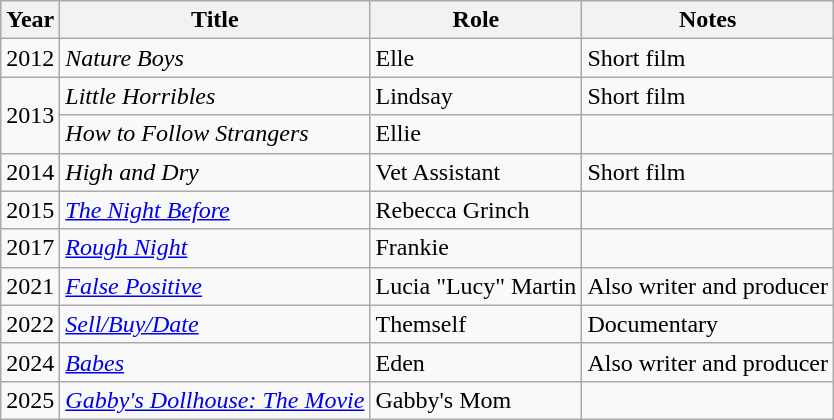<table class="wikitable sortable">
<tr>
<th scope="col">Year</th>
<th scope="col">Title</th>
<th scope="col">Role</th>
<th scope="col" class="unsortable">Notes</th>
</tr>
<tr>
<td>2012</td>
<td scope="row"><em>Nature Boys</em></td>
<td>Elle</td>
<td>Short film</td>
</tr>
<tr>
<td rowspan="2">2013</td>
<td scope="row"><em>Little Horribles</em></td>
<td>Lindsay</td>
<td>Short film</td>
</tr>
<tr>
<td scope="row"><em>How to Follow Strangers</em></td>
<td>Ellie</td>
<td></td>
</tr>
<tr>
<td>2014</td>
<td scope="row"><em>High and Dry</em></td>
<td>Vet Assistant</td>
<td>Short film</td>
</tr>
<tr>
<td>2015</td>
<td scope="row"><em><a href='#'>The Night Before</a></em></td>
<td>Rebecca Grinch</td>
<td></td>
</tr>
<tr>
<td>2017</td>
<td scope="row"><em><a href='#'>Rough Night</a></em></td>
<td>Frankie</td>
<td></td>
</tr>
<tr>
<td>2021</td>
<td scope="row"><em><a href='#'>False Positive</a></em></td>
<td>Lucia "Lucy" Martin</td>
<td>Also writer and producer</td>
</tr>
<tr>
<td>2022</td>
<td scope="row"><em><a href='#'>Sell/Buy/Date</a></em></td>
<td>Themself</td>
<td>Documentary</td>
</tr>
<tr>
<td>2024</td>
<td scope="row"><em><a href='#'>Babes</a></em></td>
<td>Eden</td>
<td>Also writer and producer</td>
</tr>
<tr>
<td>2025</td>
<td><em><a href='#'>Gabby's Dollhouse: The Movie</a></em></td>
<td>Gabby's Mom</td>
<td></td>
</tr>
</table>
